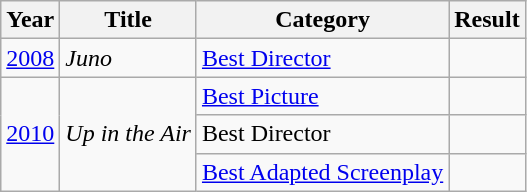<table class="wikitable">
<tr>
<th>Year</th>
<th>Title</th>
<th>Category</th>
<th>Result</th>
</tr>
<tr>
<td><a href='#'>2008</a></td>
<td><em>Juno</em></td>
<td><a href='#'>Best Director</a></td>
<td></td>
</tr>
<tr>
<td rowspan=3><a href='#'>2010</a></td>
<td rowspan=3><em>Up in the Air</em></td>
<td><a href='#'>Best Picture</a></td>
<td></td>
</tr>
<tr>
<td>Best Director</td>
<td></td>
</tr>
<tr>
<td><a href='#'>Best Adapted Screenplay</a></td>
<td></td>
</tr>
</table>
